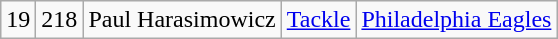<table class="wikitable" style="text-align:center">
<tr>
<td>19</td>
<td>218</td>
<td>Paul Harasimowicz</td>
<td><a href='#'>Tackle</a></td>
<td><a href='#'>Philadelphia Eagles</a></td>
</tr>
</table>
